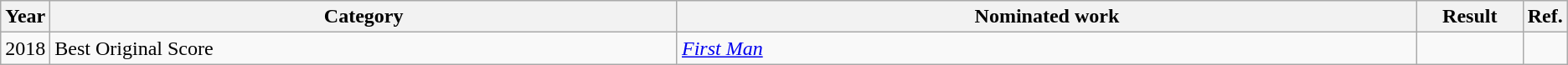<table class=wikitable>
<tr>
<th scope="col" style="width:1em;">Year</th>
<th scope="col" style="width:33em;">Category</th>
<th scope="col" style="width:39em;">Nominated work</th>
<th scope="col" style="width:5em;">Result</th>
<th scope="col" style="width:1em;">Ref.</th>
</tr>
<tr>
<td>2018</td>
<td Atlanta Film Critics Circle Award for Original Best Score>Best Original Score</td>
<td><em><a href='#'>First Man</a></em></td>
<td></td>
<td style="text-align:center;"></td>
</tr>
</table>
